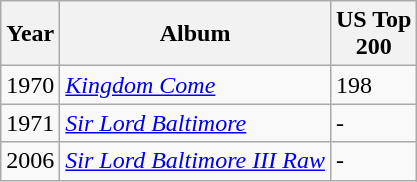<table class="wikitable">
<tr>
<th>Year</th>
<th>Album</th>
<th>US Top<br>200</th>
</tr>
<tr>
<td>1970</td>
<td><em><a href='#'>Kingdom Come</a></em></td>
<td>198</td>
</tr>
<tr>
<td>1971</td>
<td><em><a href='#'>Sir Lord Baltimore</a></em></td>
<td>-</td>
</tr>
<tr>
<td>2006</td>
<td><em><a href='#'>Sir Lord Baltimore III Raw</a></em></td>
<td>-</td>
</tr>
</table>
